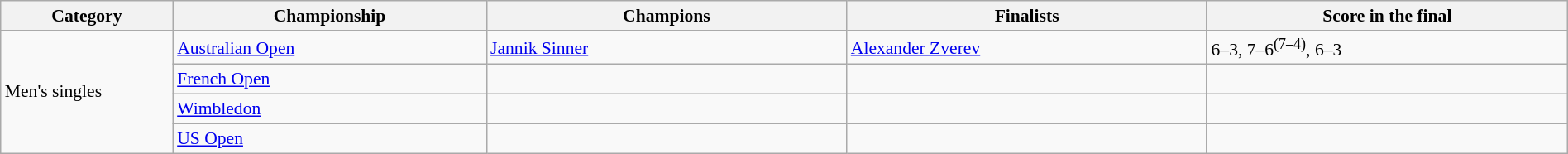<table class="wikitable" style="font-size:90%;" width="100%">
<tr>
<th style="width: 11%;">Category</th>
<th style="width: 20%;">Championship</th>
<th style="width: 23%;">Champions</th>
<th style="width: 23%;">Finalists</th>
<th style="width: 23%;">Score in the final</th>
</tr>
<tr>
<td rowspan="4">Men's singles</td>
<td><a href='#'>Australian Open</a></td>
<td> <a href='#'>Jannik Sinner</a></td>
<td> <a href='#'>Alexander Zverev</a></td>
<td>6–3, 7–6<sup>(7–4)</sup>, 6–3</td>
</tr>
<tr>
<td><a href='#'>French Open</a></td>
<td></td>
<td></td>
<td></td>
</tr>
<tr>
<td><a href='#'>Wimbledon</a></td>
<td></td>
<td></td>
<td></td>
</tr>
<tr>
<td><a href='#'>US Open</a></td>
<td></td>
<td></td>
<td></td>
</tr>
</table>
